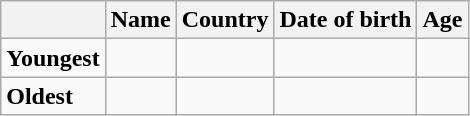<table class="wikitable">
<tr>
<th></th>
<th><strong>Name</strong></th>
<th><strong>Country</strong></th>
<th><strong>Date of birth</strong></th>
<th><strong>Age</strong></th>
</tr>
<tr>
<td><strong>Youngest</strong></td>
<td></td>
<td></td>
<td></td>
<td></td>
</tr>
<tr>
<td><strong>Oldest</strong></td>
<td></td>
<td></td>
<td></td>
<td></td>
</tr>
</table>
